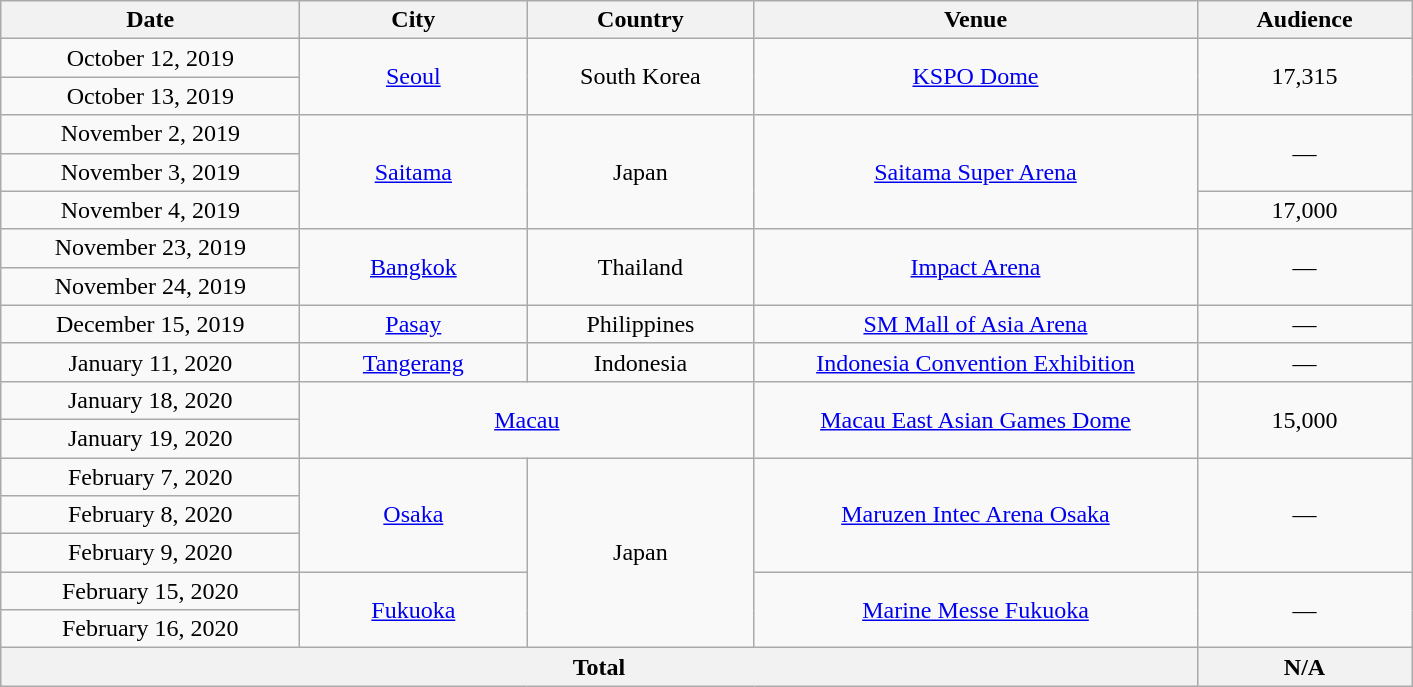<table class="wikitable" style="text-align:center;">
<tr>
<th scope="col" style="width:12em;">Date</th>
<th scope="col" style="width:9em;">City</th>
<th scope="col" style="width:9em;">Country</th>
<th scope="col" style="width:18em;">Venue</th>
<th scope="col" style="width:8.5em;">Audience</th>
</tr>
<tr>
<td>October 12, 2019</td>
<td rowspan="2"><a href='#'>Seoul</a></td>
<td rowspan="2">South Korea</td>
<td rowspan="2"><a href='#'>KSPO Dome</a></td>
<td rowspan="2">17,315</td>
</tr>
<tr>
<td>October 13, 2019</td>
</tr>
<tr>
<td>November 2, 2019</td>
<td rowspan="3"><a href='#'>Saitama</a></td>
<td rowspan="3">Japan</td>
<td rowspan="3"><a href='#'>Saitama Super Arena</a></td>
<td rowspan="2">—</td>
</tr>
<tr>
<td>November 3, 2019</td>
</tr>
<tr>
<td>November 4, 2019</td>
<td>17,000</td>
</tr>
<tr>
<td>November 23, 2019</td>
<td rowspan="2"><a href='#'>Bangkok</a></td>
<td rowspan="2">Thailand</td>
<td rowspan="2"><a href='#'>Impact Arena</a></td>
<td rowspan="2">—</td>
</tr>
<tr>
<td>November 24, 2019</td>
</tr>
<tr>
<td>December 15, 2019</td>
<td><a href='#'>Pasay</a></td>
<td>Philippines</td>
<td><a href='#'>SM Mall of Asia Arena</a></td>
<td>—</td>
</tr>
<tr>
<td>January 11, 2020</td>
<td><a href='#'>Tangerang</a></td>
<td>Indonesia</td>
<td><a href='#'>Indonesia Convention Exhibition</a></td>
<td>—</td>
</tr>
<tr>
<td>January 18, 2020</td>
<td colspan="2" rowspan="2"><a href='#'>Macau</a></td>
<td rowspan="2"><a href='#'>Macau East Asian Games Dome</a></td>
<td rowspan="2">15,000</td>
</tr>
<tr>
<td>January 19, 2020</td>
</tr>
<tr>
<td>February 7, 2020</td>
<td rowspan="3"><a href='#'>Osaka</a></td>
<td rowspan="5">Japan</td>
<td rowspan="3"><a href='#'>Maruzen Intec Arena Osaka</a></td>
<td rowspan="3">—</td>
</tr>
<tr>
<td>February 8, 2020</td>
</tr>
<tr>
<td>February 9, 2020</td>
</tr>
<tr>
<td>February 15, 2020</td>
<td rowspan="2"><a href='#'>Fukuoka</a></td>
<td rowspan="2"><a href='#'>Marine Messe Fukuoka</a></td>
<td rowspan="2">—</td>
</tr>
<tr>
<td>February 16, 2020</td>
</tr>
<tr>
<th colspan="4">Total</th>
<th>N/A</th>
</tr>
</table>
